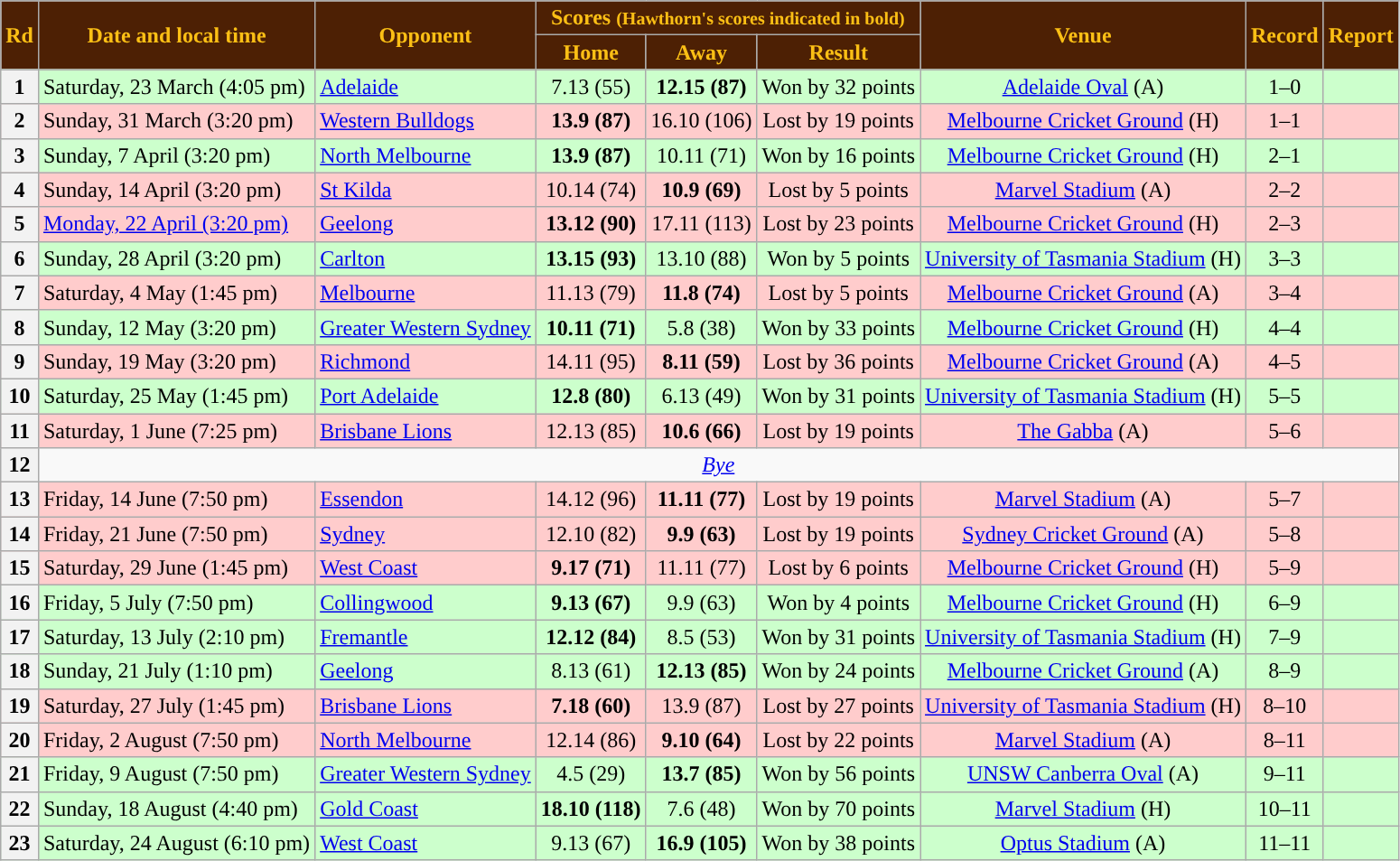<table class="wikitable" style="text-align:center">
<tr>
<th rowspan="2" style="background: #4D2004; color: #FBBF15">Rd</th>
<th rowspan="2" style="background: #4D2004; color: #FBBF15">Date and local time</th>
<th rowspan="2" style="background: #4D2004; color: #FBBF15">Opponent</th>
<th colspan="3" style="background: #4D2004; color: #FBBF15">Scores <small>(Hawthorn's scores indicated in <strong>bold</strong>)</small></th>
<th rowspan="2" style="background: #4D2004; color: #FBBF15">Venue</th>
<th rowspan="2" style="background: #4D2004; color: #FBBF15">Record</th>
<th rowspan="2" style="background: #4D2004; color: #FBBF15">Report</th>
</tr>
<tr>
<th style="background: #4D2004; color: #FBBF15">Home</th>
<th style="background: #4D2004; color: #FBBF15">Away</th>
<th style="background: #4D2004; color: #FBBF15">Result</th>
</tr>
<tr style="background:#cfc">
<th>1</th>
<td align=left>Saturday, 23 March (4:05 pm)</td>
<td align=left><a href='#'>Adelaide</a></td>
<td>7.13 (55)</td>
<td><strong>12.15 (87)</strong></td>
<td>Won by 32 points</td>
<td><a href='#'>Adelaide Oval</a> (A)</td>
<td>1–0</td>
<td></td>
</tr>
<tr style="background:#fcc">
<th>2</th>
<td align=left>Sunday, 31 March (3:20 pm)</td>
<td align=left><a href='#'>Western Bulldogs</a></td>
<td><strong>13.9 (87)</strong></td>
<td>16.10 (106)</td>
<td>Lost by 19 points</td>
<td><a href='#'>Melbourne Cricket Ground</a> (H)</td>
<td>1–1</td>
<td></td>
</tr>
<tr style="background:#cfc">
<th>3</th>
<td align=left>Sunday, 7 April (3:20 pm)</td>
<td align=left><a href='#'>North Melbourne</a></td>
<td><strong>13.9 (87)</strong></td>
<td>10.11 (71)</td>
<td>Won by 16 points</td>
<td><a href='#'>Melbourne Cricket Ground</a> (H)</td>
<td>2–1</td>
<td></td>
</tr>
<tr style="background:#fcc">
<th>4</th>
<td align=left>Sunday, 14 April (3:20 pm)</td>
<td align=left><a href='#'>St Kilda</a></td>
<td>10.14 (74)</td>
<td><strong>10.9 (69)</strong></td>
<td>Lost by 5 points</td>
<td><a href='#'>Marvel Stadium</a> (A)</td>
<td>2–2</td>
<td></td>
</tr>
<tr style="background:#fcc">
<th>5</th>
<td align=left><a href='#'>Monday, 22 April (3:20 pm)</a></td>
<td align=left><a href='#'>Geelong</a></td>
<td><strong>13.12 (90)</strong></td>
<td>17.11 (113)</td>
<td>Lost by 23 points</td>
<td><a href='#'>Melbourne Cricket Ground</a> (H)</td>
<td>2–3</td>
<td></td>
</tr>
<tr style="background:#cfc">
<th>6</th>
<td align=left>Sunday, 28 April (3:20 pm)</td>
<td align=left><a href='#'>Carlton</a></td>
<td><strong>13.15 (93)</strong></td>
<td>13.10 (88)</td>
<td>Won by 5 points</td>
<td><a href='#'>University of Tasmania Stadium</a> (H)</td>
<td>3–3</td>
<td></td>
</tr>
<tr style="background:#fcc">
<th>7</th>
<td align=left>Saturday, 4 May (1:45 pm)</td>
<td align=left><a href='#'>Melbourne</a></td>
<td>11.13 (79)</td>
<td><strong>11.8 (74)</strong></td>
<td>Lost by 5 points</td>
<td><a href='#'>Melbourne Cricket Ground</a> (A)</td>
<td>3–4</td>
<td></td>
</tr>
<tr style="background:#cfc">
<th>8</th>
<td align=left>Sunday, 12 May (3:20 pm)</td>
<td align=left><a href='#'>Greater Western Sydney</a></td>
<td><strong>10.11 (71)</strong></td>
<td>5.8 (38)</td>
<td>Won by 33 points</td>
<td><a href='#'>Melbourne Cricket Ground</a> (H)</td>
<td>4–4</td>
<td></td>
</tr>
<tr style="background:#fcc">
<th>9</th>
<td align=left>Sunday, 19 May (3:20 pm)</td>
<td align=left><a href='#'>Richmond</a></td>
<td>14.11 (95)</td>
<td><strong>8.11 (59)</strong></td>
<td>Lost by 36 points</td>
<td><a href='#'>Melbourne Cricket Ground</a> (A)</td>
<td>4–5</td>
<td></td>
</tr>
<tr style="background:#cfc">
<th>10</th>
<td align=left>Saturday, 25 May (1:45 pm)</td>
<td align=left><a href='#'>Port Adelaide</a></td>
<td><strong>12.8 (80)</strong></td>
<td>6.13 (49)</td>
<td>Won by 31 points</td>
<td><a href='#'>University of Tasmania Stadium</a> (H)</td>
<td>5–5</td>
<td></td>
</tr>
<tr style="background:#fcc">
<th>11</th>
<td align=left>Saturday, 1 June (7:25 pm)</td>
<td align=left><a href='#'>Brisbane Lions</a></td>
<td>12.13 (85)</td>
<td><strong>10.6 (66)</strong></td>
<td>Lost by 19 points</td>
<td><a href='#'>The Gabba</a> (A)</td>
<td>5–6</td>
<td></td>
</tr>
<tr>
<th>12</th>
<td colspan="8"><a href='#'><em>Bye</em></a></td>
</tr>
<tr style="background:#fcc">
<th>13</th>
<td align=left>Friday, 14 June (7:50 pm)</td>
<td align=left><a href='#'>Essendon</a></td>
<td>14.12 (96)</td>
<td><strong>11.11 (77)</strong></td>
<td>Lost by 19 points</td>
<td><a href='#'>Marvel Stadium</a> (A)</td>
<td>5–7</td>
<td></td>
</tr>
<tr style="background:#fcc">
<th>14</th>
<td align=left>Friday, 21 June (7:50 pm)</td>
<td align=left><a href='#'>Sydney</a></td>
<td>12.10 (82)</td>
<td><strong>9.9 (63)</strong></td>
<td>Lost by 19 points</td>
<td><a href='#'>Sydney Cricket Ground</a> (A)</td>
<td>5–8</td>
<td></td>
</tr>
<tr style="background:#fcc">
<th>15</th>
<td align=left>Saturday, 29 June (1:45 pm)</td>
<td align=left><a href='#'>West Coast</a></td>
<td><strong>9.17 (71)</strong></td>
<td>11.11 (77)</td>
<td>Lost by 6 points</td>
<td><a href='#'>Melbourne Cricket Ground</a> (H)</td>
<td>5–9</td>
<td></td>
</tr>
<tr style="background:#cfc">
<th>16</th>
<td align=left>Friday, 5 July (7:50 pm)</td>
<td align=left><a href='#'>Collingwood</a></td>
<td><strong>9.13 (67)</strong></td>
<td>9.9 (63)</td>
<td>Won by 4 points</td>
<td><a href='#'>Melbourne Cricket Ground</a> (H)</td>
<td>6–9</td>
<td></td>
</tr>
<tr style="background:#cfc">
<th>17</th>
<td align=left>Saturday, 13 July (2:10 pm)</td>
<td align=left><a href='#'>Fremantle</a></td>
<td><strong>12.12 (84)</strong></td>
<td>8.5 (53)</td>
<td>Won by 31 points</td>
<td><a href='#'>University of Tasmania Stadium</a> (H)</td>
<td>7–9</td>
<td></td>
</tr>
<tr style="background:#cfc">
<th>18</th>
<td align=left>Sunday, 21 July (1:10 pm)</td>
<td align=left><a href='#'>Geelong</a></td>
<td>8.13 (61)</td>
<td><strong>12.13 (85)</strong></td>
<td>Won by 24 points</td>
<td><a href='#'>Melbourne Cricket Ground</a> (A)</td>
<td>8–9</td>
<td></td>
</tr>
<tr style="background:#fcc">
<th>19</th>
<td align=left>Saturday, 27 July (1:45 pm)</td>
<td align=left><a href='#'>Brisbane Lions</a></td>
<td><strong>7.18 (60)</strong></td>
<td>13.9 (87)</td>
<td>Lost by 27 points</td>
<td><a href='#'>University of Tasmania Stadium</a> (H)</td>
<td>8–10</td>
<td></td>
</tr>
<tr style="background:#fcc">
<th>20</th>
<td align=left>Friday, 2 August (7:50 pm)</td>
<td align=left><a href='#'>North Melbourne</a></td>
<td>12.14 (86)</td>
<td><strong>9.10 (64)</strong></td>
<td>Lost by 22 points</td>
<td><a href='#'>Marvel Stadium</a> (A)</td>
<td>8–11</td>
<td></td>
</tr>
<tr style="background:#cfc">
<th>21</th>
<td align=left>Friday, 9 August (7:50 pm)</td>
<td align=left><a href='#'>Greater Western Sydney</a></td>
<td>4.5 (29)</td>
<td><strong>13.7 (85)</strong></td>
<td>Won by 56 points</td>
<td><a href='#'>UNSW Canberra Oval</a> (A)</td>
<td>9–11</td>
<td></td>
</tr>
<tr style="background:#cfc">
<th>22</th>
<td align=left>Sunday, 18 August (4:40 pm)</td>
<td align=left><a href='#'>Gold Coast</a></td>
<td><strong>18.10 (118)</strong></td>
<td>7.6 (48)</td>
<td>Won by 70 points</td>
<td><a href='#'>Marvel Stadium</a> (H)</td>
<td>10–11</td>
<td></td>
</tr>
<tr style="background:#cfc">
<th>23</th>
<td align=left>Saturday, 24 August (6:10 pm)</td>
<td align=left><a href='#'>West Coast</a></td>
<td>9.13 (67)</td>
<td><strong>16.9 (105)</strong></td>
<td>Won by 38 points</td>
<td><a href='#'>Optus Stadium</a> (A)</td>
<td>11–11</td>
<td></td>
</tr>
</table>
